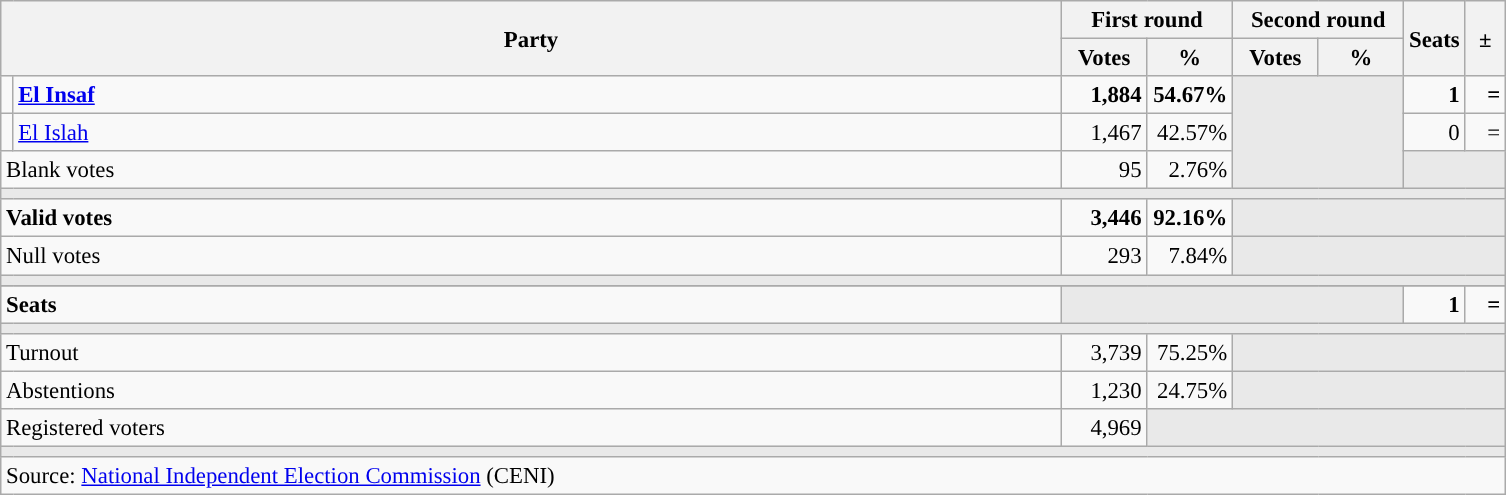<table class="wikitable" style="text-align:right;font-size:95%;">
<tr>
<th rowspan="2" colspan="2" width="700">Party</th>
<th colspan="2">First round</th>
<th colspan="2">Second round</th>
<th rowspan="2" width="25">Seats</th>
<th rowspan="2" width="20">±</th>
</tr>
<tr>
<th width="50">Votes</th>
<th width="50">%</th>
<th width="50">Votes</th>
<th width="50">%</th>
</tr>
<tr>
<td width="1" style="color:inherit;background:"></td>
<td style="text-align:left;"><strong><a href='#'>El Insaf</a></strong></td>
<td><strong>1,884</strong></td>
<td><strong>54.67%</strong></td>
<td colspan="2" rowspan="3" style="background:#E9E9E9;"></td>
<td><strong>1</strong></td>
<td><strong>=</strong></td>
</tr>
<tr>
<td width="1" style="color:inherit;background:"></td>
<td style="text-align:left;"><a href='#'>El Islah</a></td>
<td>1,467</td>
<td>42.57%</td>
<td>0</td>
<td>=</td>
</tr>
<tr>
<td colspan="2" style="text-align:left;">Blank votes</td>
<td>95</td>
<td>2.76%</td>
<td colspan="4" style="background:#E9E9E9;"></td>
</tr>
<tr>
<td colspan="8" style="background:#E9E9E9;"></td>
</tr>
<tr style="font-weight:bold;">
<td colspan="2" style="text-align:left;">Valid votes</td>
<td>3,446</td>
<td>92.16%</td>
<td colspan="4" style="background:#E9E9E9;"></td>
</tr>
<tr>
<td colspan="2" style="text-align:left;">Null votes</td>
<td>293</td>
<td>7.84%</td>
<td colspan="4" style="background:#E9E9E9;"></td>
</tr>
<tr>
<td colspan="8" style="background:#E9E9E9;"></td>
</tr>
<tr>
</tr>
<tr style="font-weight:bold;">
<td colspan="2" style="text-align:left;">Seats</td>
<td colspan="4" style="background:#E9E9E9;"></td>
<td>1</td>
<td>=</td>
</tr>
<tr>
<td colspan="8" style="background:#E9E9E9;"></td>
</tr>
<tr>
<td colspan="2" style="text-align:left;">Turnout</td>
<td>3,739</td>
<td>75.25%</td>
<td colspan="4" style="background:#E9E9E9;"></td>
</tr>
<tr>
<td colspan="2" style="text-align:left;">Abstentions</td>
<td>1,230</td>
<td>24.75%</td>
<td colspan="4" style="background:#E9E9E9;"></td>
</tr>
<tr>
<td colspan="2" style="text-align:left;">Registered voters</td>
<td>4,969</td>
<td colspan="5" style="background:#E9E9E9;"></td>
</tr>
<tr>
<td colspan="8" style="background:#E9E9E9;"></td>
</tr>
<tr>
<td colspan="8" style="text-align:left;">Source: <a href='#'>National Independent Election Commission</a> (CENI)</td>
</tr>
</table>
